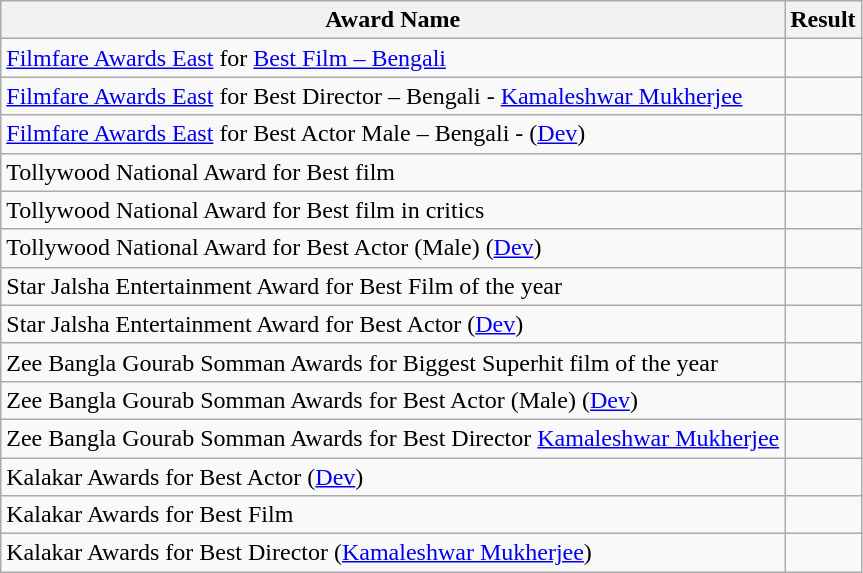<table class="wikitable">
<tr>
<th>Award Name</th>
<th>Result</th>
</tr>
<tr>
<td><a href='#'>Filmfare Awards East</a> for <a href='#'>Best Film – Bengali</a></td>
<td></td>
</tr>
<tr>
<td><a href='#'>Filmfare Awards East</a> for Best Director – Bengali - <a href='#'>Kamaleshwar Mukherjee</a></td>
<td></td>
</tr>
<tr>
<td><a href='#'>Filmfare Awards East</a> for Best Actor Male – Bengali - (<a href='#'>Dev</a>)</td>
<td></td>
</tr>
<tr>
<td>Tollywood National Award for Best film</td>
<td></td>
</tr>
<tr>
<td>Tollywood National Award for Best film in critics</td>
<td></td>
</tr>
<tr>
<td>Tollywood National Award for Best Actor (Male) (<a href='#'>Dev</a>)</td>
<td></td>
</tr>
<tr>
<td>Star Jalsha Entertainment Award for Best Film of the year</td>
<td></td>
</tr>
<tr>
<td>Star Jalsha Entertainment Award for Best Actor (<a href='#'>Dev</a>)</td>
<td></td>
</tr>
<tr>
<td>Zee Bangla Gourab Somman Awards for Biggest Superhit film of the year</td>
<td></td>
</tr>
<tr>
<td>Zee Bangla Gourab Somman Awards for Best Actor (Male) (<a href='#'>Dev</a>)</td>
<td></td>
</tr>
<tr>
<td>Zee Bangla Gourab Somman Awards for Best Director <a href='#'>Kamaleshwar Mukherjee</a></td>
<td></td>
</tr>
<tr>
<td>Kalakar Awards for Best Actor (<a href='#'>Dev</a>)</td>
<td></td>
</tr>
<tr>
<td>Kalakar Awards for Best Film</td>
<td></td>
</tr>
<tr>
<td>Kalakar Awards for Best Director (<a href='#'>Kamaleshwar Mukherjee</a>)</td>
<td></td>
</tr>
</table>
